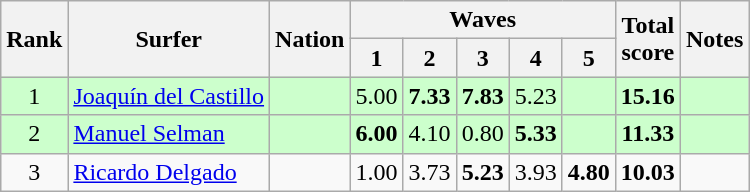<table class="wikitable sortable" style="text-align:center">
<tr>
<th rowspan=2>Rank</th>
<th rowspan=2>Surfer</th>
<th rowspan=2>Nation</th>
<th colspan=5>Waves</th>
<th rowspan=2>Total<br>score</th>
<th rowspan=2>Notes</th>
</tr>
<tr>
<th>1</th>
<th>2</th>
<th>3</th>
<th>4</th>
<th>5</th>
</tr>
<tr bgcolor=ccffcc>
<td>1</td>
<td align=left><a href='#'>Joaquín del Castillo</a></td>
<td align=left></td>
<td>5.00</td>
<td><strong>7.33</strong></td>
<td><strong>7.83</strong></td>
<td>5.23</td>
<td></td>
<td><strong>15.16</strong></td>
<td></td>
</tr>
<tr bgcolor=ccffcc>
<td>2</td>
<td align=left><a href='#'>Manuel Selman</a></td>
<td align=left></td>
<td><strong>6.00</strong></td>
<td>4.10</td>
<td>0.80</td>
<td><strong>5.33</strong></td>
<td></td>
<td><strong>11.33</strong></td>
<td></td>
</tr>
<tr>
<td>3</td>
<td align=left><a href='#'>Ricardo Delgado</a></td>
<td align=left></td>
<td>1.00</td>
<td>3.73</td>
<td><strong>5.23</strong></td>
<td>3.93</td>
<td><strong>4.80</strong></td>
<td><strong>10.03</strong></td>
<td></td>
</tr>
</table>
